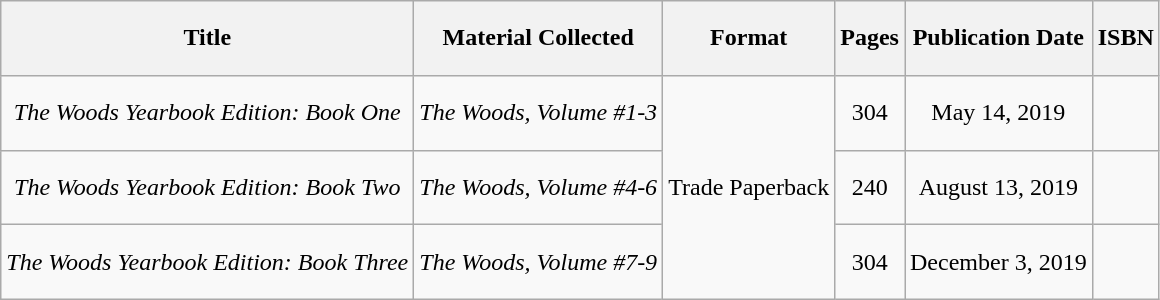<table class="wikitable" style="text-align: center; height: 200px;">
<tr>
<th>Title</th>
<th>Material Collected</th>
<th>Format</th>
<th>Pages</th>
<th>Publication Date</th>
<th>ISBN</th>
</tr>
<tr>
<td><em>The Woods Yearbook Edition: Book One</em></td>
<td><em>The Woods, Volume #1-3</em></td>
<td rowspan="3">Trade Paperback</td>
<td>304</td>
<td>May 14, 2019</td>
<td></td>
</tr>
<tr>
<td><em>The Woods Yearbook Edition: Book Two</em></td>
<td><em>The Woods, Volume #4-6</em></td>
<td>240</td>
<td>August 13, 2019</td>
<td></td>
</tr>
<tr>
<td><em>The Woods Yearbook Edition: Book Three</em></td>
<td><em>The Woods, Volume #7-9</em></td>
<td>304</td>
<td>December 3, 2019</td>
<td></td>
</tr>
</table>
